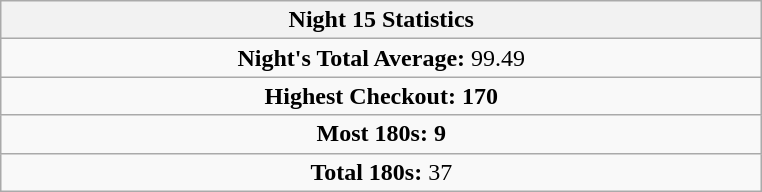<table class=wikitable style="text-align:center">
<tr>
<th width=500>Night 15 Statistics</th>
</tr>
<tr align=center>
<td colspan="3"><strong>Night's Total Average:</strong> 99.49 </td>
</tr>
<tr align=center>
<td colspan="3"><strong>Highest Checkout:</strong>  <strong>170</strong></td>
</tr>
<tr align=center>
<td colspan="3"><strong>Most 180s:</strong>  <strong>9</strong></td>
</tr>
<tr align=center>
<td colspan="3"><strong>Total 180s:</strong> 37</td>
</tr>
</table>
